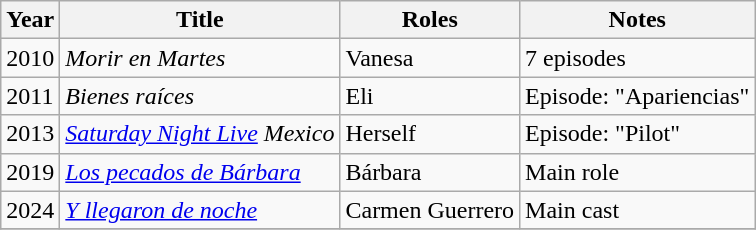<table class="wikitable sortable">
<tr>
<th>Year</th>
<th>Title</th>
<th>Roles</th>
<th>Notes</th>
</tr>
<tr>
<td>2010</td>
<td><em>Morir en Martes</em></td>
<td>Vanesa</td>
<td>7 episodes</td>
</tr>
<tr>
<td>2011</td>
<td><em>Bienes raíces</em></td>
<td>Eli</td>
<td>Episode: "Apariencias"</td>
</tr>
<tr>
<td>2013</td>
<td><em><a href='#'>Saturday Night Live</a> Mexico</em></td>
<td>Herself</td>
<td>Episode: "Pilot"</td>
</tr>
<tr>
<td>2019</td>
<td><em><a href='#'>Los pecados de Bárbara</a></em></td>
<td>Bárbara</td>
<td>Main role</td>
</tr>
<tr>
<td>2024</td>
<td><em><a href='#'>Y llegaron de noche</a></em></td>
<td>Carmen Guerrero</td>
<td>Main cast</td>
</tr>
<tr>
</tr>
</table>
